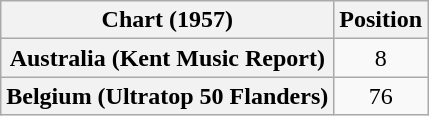<table class="wikitable plainrowheaders" style="text-align:center">
<tr>
<th>Chart (1957)</th>
<th>Position</th>
</tr>
<tr>
<th scope="row">Australia (Kent Music Report)</th>
<td>8</td>
</tr>
<tr>
<th scope="row">Belgium (Ultratop 50 Flanders)</th>
<td>76</td>
</tr>
</table>
